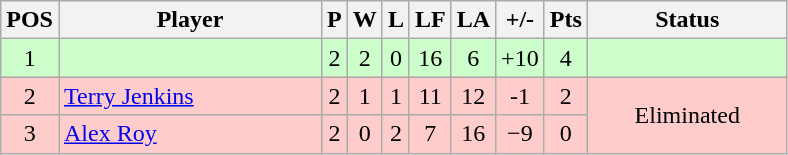<table class="wikitable" style="text-align:center; margin: 1em auto 1em auto, align:left">
<tr>
<th width=20>POS</th>
<th width=168>Player</th>
<th width=3>P</th>
<th width=3>W</th>
<th width=3>L</th>
<th width=20>LF</th>
<th width=20>LA</th>
<th width=20>+/-</th>
<th width=20>Pts</th>
<th width=126>Status</th>
</tr>
<tr style="background:#CCFFCC;">
<td>1</td>
<td style="text-align:left;"></td>
<td>2</td>
<td>2</td>
<td>0</td>
<td>16</td>
<td>6</td>
<td>+10</td>
<td>4</td>
<td rowspan=1></td>
</tr>
<tr style="background:#FFCCCC;">
<td>2</td>
<td style="text-align:left;"> <a href='#'>Terry Jenkins</a></td>
<td>2</td>
<td>1</td>
<td>1</td>
<td>11</td>
<td>12</td>
<td>-1</td>
<td>2</td>
<td rowspan=2>Eliminated</td>
</tr>
<tr style="background:#FFCCCC;">
<td>3</td>
<td style="text-align:left;"> <a href='#'>Alex Roy</a></td>
<td>2</td>
<td>0</td>
<td>2</td>
<td>7</td>
<td>16</td>
<td>−9</td>
<td>0</td>
</tr>
</table>
